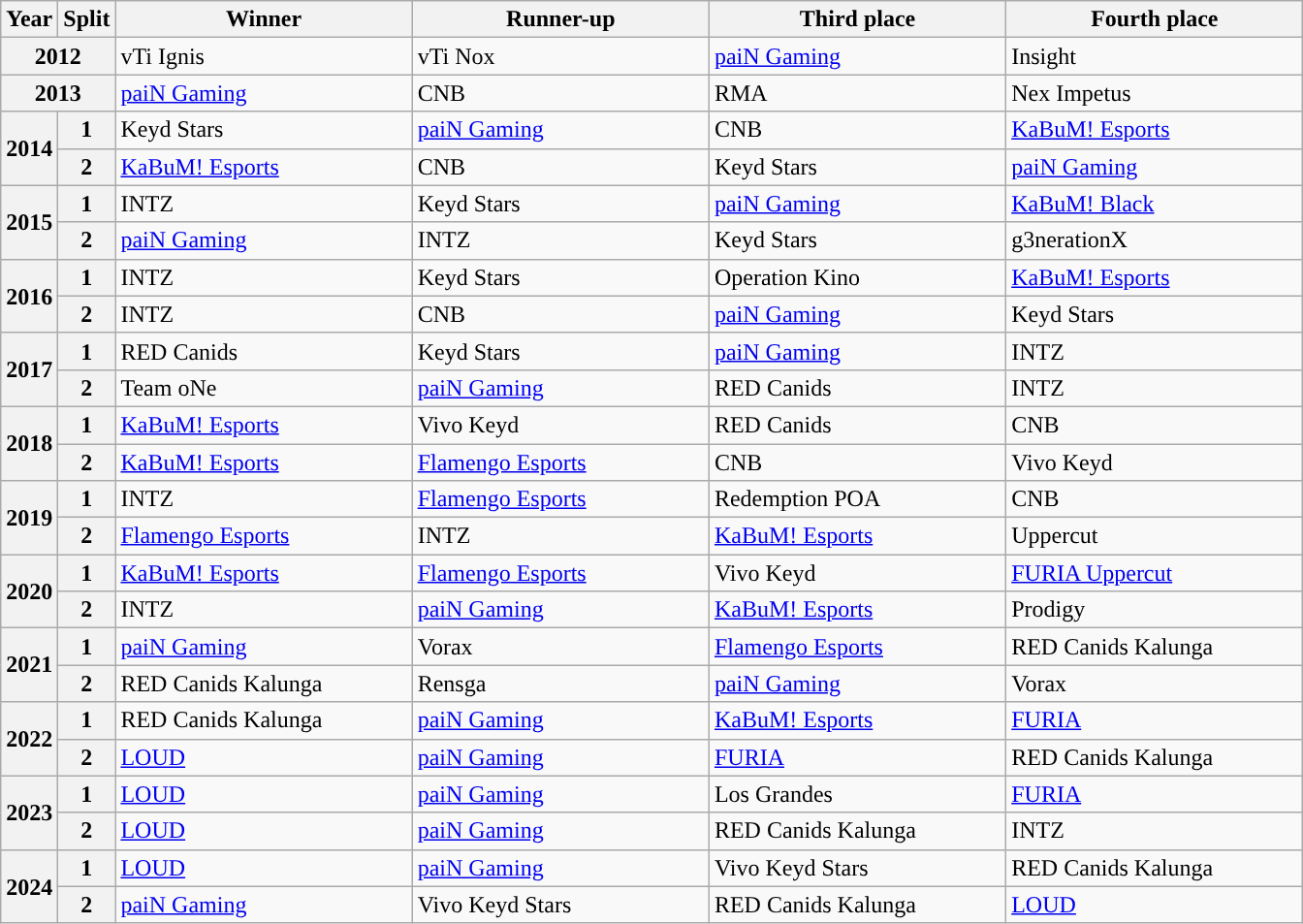<table class="wikitable plainrowheaders" style="text-align:left">
<tr>
<th>Year</th>
<th>Split</th>
<th style="width:12.3em;">Winner</th>
<th style="width:12.3em;">Runner-up</th>
<th style="width:12.3em;">Third place</th>
<th style="width:12.3em;">Fourth place</th>
</tr>
<tr>
<th colspan="2">2012</th>
<td>vTi Ignis</td>
<td>vTi Nox</td>
<td><a href='#'>paiN Gaming</a></td>
<td>Insight</td>
</tr>
<tr>
<th colspan="2">2013</th>
<td><a href='#'>paiN Gaming</a></td>
<td>CNB</td>
<td>RMA</td>
<td>Nex Impetus</td>
</tr>
<tr>
<th rowspan="2">2014</th>
<th>1</th>
<td>Keyd Stars</td>
<td><a href='#'>paiN Gaming</a></td>
<td>CNB</td>
<td><a href='#'>KaBuM! Esports</a></td>
</tr>
<tr>
<th>2</th>
<td><a href='#'>KaBuM! Esports</a></td>
<td>CNB</td>
<td>Keyd Stars</td>
<td><a href='#'>paiN Gaming</a></td>
</tr>
<tr>
<th rowspan="2">2015</th>
<th>1</th>
<td>INTZ</td>
<td>Keyd Stars</td>
<td><a href='#'>paiN Gaming</a></td>
<td><a href='#'>KaBuM! Black</a></td>
</tr>
<tr>
<th>2</th>
<td><a href='#'>paiN Gaming</a></td>
<td>INTZ</td>
<td>Keyd Stars</td>
<td>g3nerationX</td>
</tr>
<tr>
<th rowspan="2">2016</th>
<th>1</th>
<td>INTZ</td>
<td>Keyd Stars</td>
<td>Operation Kino</td>
<td><a href='#'>KaBuM! Esports</a></td>
</tr>
<tr>
<th>2</th>
<td>INTZ</td>
<td>CNB</td>
<td><a href='#'>paiN Gaming</a></td>
<td>Keyd Stars</td>
</tr>
<tr>
<th rowspan="2">2017</th>
<th>1</th>
<td>RED Canids</td>
<td>Keyd Stars</td>
<td><a href='#'>paiN Gaming</a></td>
<td>INTZ</td>
</tr>
<tr>
<th>2</th>
<td>Team oNe</td>
<td><a href='#'>paiN Gaming</a></td>
<td>RED Canids</td>
<td>INTZ</td>
</tr>
<tr>
<th rowspan="2">2018</th>
<th>1</th>
<td><a href='#'>KaBuM! Esports</a></td>
<td>Vivo Keyd</td>
<td>RED Canids</td>
<td>CNB</td>
</tr>
<tr>
<th>2</th>
<td><a href='#'>KaBuM! Esports</a></td>
<td><a href='#'>Flamengo Esports</a></td>
<td>CNB</td>
<td>Vivo Keyd</td>
</tr>
<tr>
<th rowspan="2">2019</th>
<th>1</th>
<td>INTZ</td>
<td><a href='#'>Flamengo Esports</a></td>
<td>Redemption POA</td>
<td>CNB</td>
</tr>
<tr>
<th>2</th>
<td><a href='#'>Flamengo Esports</a></td>
<td>INTZ</td>
<td><a href='#'>KaBuM! Esports</a></td>
<td>Uppercut</td>
</tr>
<tr>
<th rowspan="2">2020</th>
<th>1</th>
<td><a href='#'>KaBuM! Esports</a></td>
<td><a href='#'>Flamengo Esports</a></td>
<td>Vivo Keyd</td>
<td><a href='#'>FURIA Uppercut</a></td>
</tr>
<tr>
<th>2</th>
<td>INTZ</td>
<td><a href='#'>paiN Gaming</a></td>
<td><a href='#'>KaBuM! Esports</a></td>
<td>Prodigy</td>
</tr>
<tr>
<th rowspan="2">2021</th>
<th>1</th>
<td><a href='#'>paiN Gaming</a></td>
<td>Vorax</td>
<td><a href='#'>Flamengo Esports</a></td>
<td>RED Canids Kalunga</td>
</tr>
<tr>
<th>2</th>
<td>RED Canids Kalunga</td>
<td>Rensga</td>
<td><a href='#'>paiN Gaming</a></td>
<td>Vorax</td>
</tr>
<tr>
<th rowspan="2">2022</th>
<th>1</th>
<td>RED Canids Kalunga</td>
<td><a href='#'>paiN Gaming</a></td>
<td><a href='#'>KaBuM! Esports</a></td>
<td><a href='#'>FURIA</a></td>
</tr>
<tr>
<th>2</th>
<td><a href='#'>LOUD</a></td>
<td><a href='#'>paiN Gaming</a></td>
<td><a href='#'>FURIA</a></td>
<td>RED Canids Kalunga</td>
</tr>
<tr>
<th rowspan="2">2023</th>
<th>1</th>
<td><a href='#'>LOUD</a></td>
<td><a href='#'>paiN Gaming</a></td>
<td>Los Grandes</td>
<td><a href='#'>FURIA</a></td>
</tr>
<tr>
<th>2</th>
<td><a href='#'>LOUD</a></td>
<td><a href='#'>paiN Gaming</a></td>
<td>RED Canids Kalunga</td>
<td>INTZ</td>
</tr>
<tr>
<th rowspan="2">2024</th>
<th>1</th>
<td><a href='#'>LOUD</a></td>
<td><a href='#'>paiN Gaming</a></td>
<td>Vivo Keyd Stars</td>
<td>RED Canids Kalunga</td>
</tr>
<tr>
<th>2</th>
<td><a href='#'>paiN Gaming</a></td>
<td>Vivo Keyd Stars</td>
<td>RED Canids Kalunga</td>
<td><a href='#'>LOUD</a></td>
</tr>
</table>
